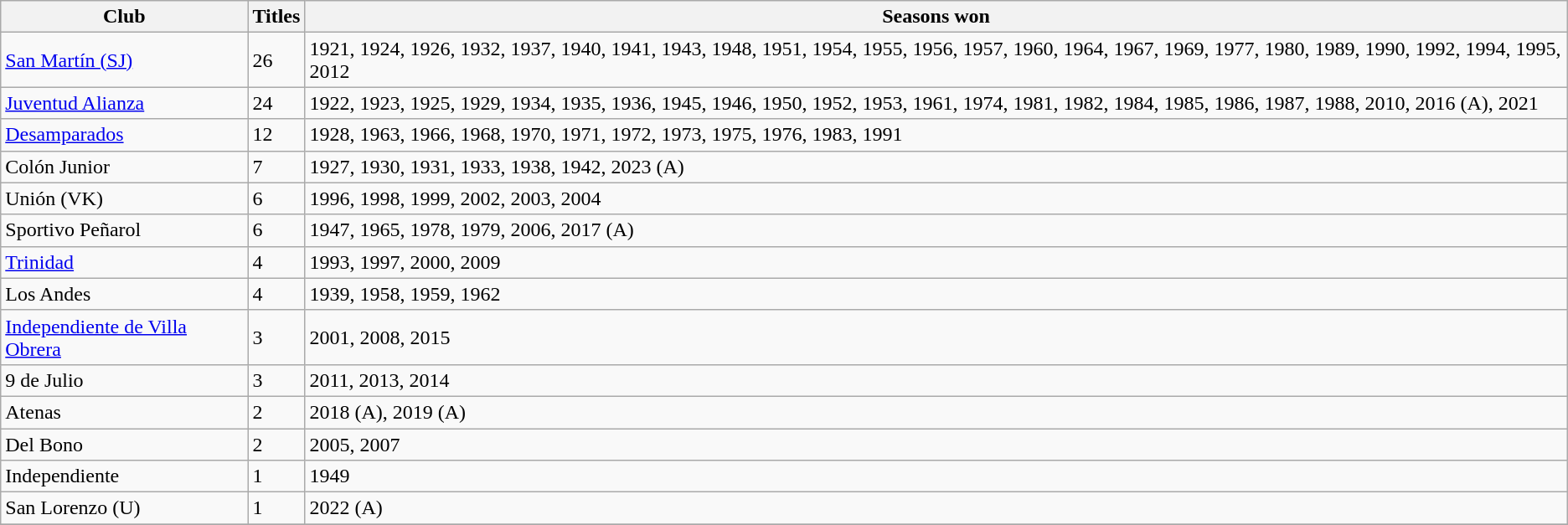<table class="wikitable sortable plainrowheaders">
<tr>
<th scope=col>Club</th>
<th scope=col>Titles</th>
<th scope=col>Seasons won</th>
</tr>
<tr>
<td><a href='#'>San Martín (SJ)</a></td>
<td>26</td>
<td>1921, 1924, 1926, 1932, 1937, 1940, 1941, 1943, 1948, 1951, 1954, 1955, 1956, 1957, 1960, 1964, 1967, 1969, 1977, 1980, 1989, 1990, 1992, 1994, 1995, 2012</td>
</tr>
<tr>
<td><a href='#'>Juventud Alianza</a></td>
<td>24</td>
<td>1922, 1923, 1925, 1929, 1934, 1935, 1936, 1945, 1946, 1950, 1952, 1953, 1961, 1974, 1981, 1982, 1984, 1985, 1986, 1987, 1988, 2010, 2016 (A), 2021</td>
</tr>
<tr>
<td><a href='#'>Desamparados</a></td>
<td>12</td>
<td>1928, 1963, 1966, 1968, 1970, 1971, 1972, 1973, 1975, 1976, 1983, 1991</td>
</tr>
<tr>
<td>Colón Junior</td>
<td>7</td>
<td>1927, 1930, 1931, 1933, 1938, 1942, 2023 (A)</td>
</tr>
<tr>
<td>Unión (VK)</td>
<td>6</td>
<td>1996, 1998, 1999, 2002, 2003, 2004</td>
</tr>
<tr>
<td>Sportivo Peñarol</td>
<td>6</td>
<td>1947, 1965, 1978, 1979, 2006, 2017 (A)</td>
</tr>
<tr>
<td><a href='#'>Trinidad</a></td>
<td>4</td>
<td>1993, 1997, 2000, 2009</td>
</tr>
<tr>
<td>Los Andes</td>
<td>4</td>
<td>1939, 1958, 1959, 1962</td>
</tr>
<tr>
<td><a href='#'>Independiente de Villa Obrera</a></td>
<td>3</td>
<td>2001, 2008, 2015</td>
</tr>
<tr>
<td>9 de Julio</td>
<td>3</td>
<td>2011, 2013, 2014</td>
</tr>
<tr>
<td>Atenas</td>
<td>2</td>
<td>2018 (A), 2019 (A)</td>
</tr>
<tr>
<td>Del Bono</td>
<td>2</td>
<td>2005, 2007</td>
</tr>
<tr>
<td>Independiente</td>
<td>1</td>
<td>1949</td>
</tr>
<tr>
<td>San Lorenzo (U)</td>
<td>1</td>
<td>2022 (A)</td>
</tr>
<tr>
</tr>
</table>
